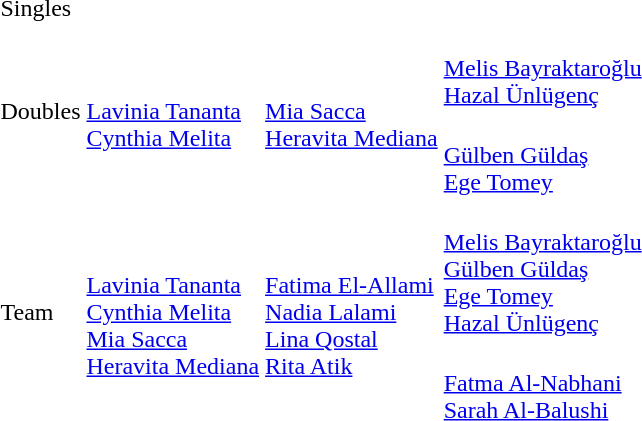<table>
<tr>
<td rowspan=2>Singles</td>
<td rowspan=2></td>
<td rowspan=2></td>
<td></td>
</tr>
<tr>
<td></td>
</tr>
<tr>
<td rowspan=2>Doubles</td>
<td rowspan=2><br><a href='#'>Lavinia Tananta</a><br><a href='#'>Cynthia Melita</a></td>
<td rowspan=2><br><a href='#'>Mia Sacca</a><br><a href='#'>Heravita Mediana</a></td>
<td><br><a href='#'>Melis Bayraktaroğlu</a><br><a href='#'>Hazal Ünlügenç</a></td>
</tr>
<tr>
<td><br><a href='#'>Gülben Güldaş</a><br><a href='#'>Ege Tomey</a></td>
</tr>
<tr>
<td rowspan=2>Team</td>
<td rowspan=2><br><a href='#'>Lavinia Tananta</a><br><a href='#'>Cynthia Melita</a><br><a href='#'>Mia Sacca</a><br><a href='#'>Heravita Mediana</a></td>
<td rowspan=2><br><a href='#'>Fatima El-Allami</a><br><a href='#'>Nadia Lalami</a><br><a href='#'>Lina Qostal</a><br><a href='#'>Rita Atik</a></td>
<td><br><a href='#'>Melis Bayraktaroğlu</a><br><a href='#'>Gülben Güldaş</a><br><a href='#'>Ege Tomey</a><br><a href='#'>Hazal Ünlügenç</a></td>
</tr>
<tr>
<td><br><a href='#'>Fatma Al-Nabhani</a><br><a href='#'>Sarah Al-Balushi</a></td>
</tr>
</table>
